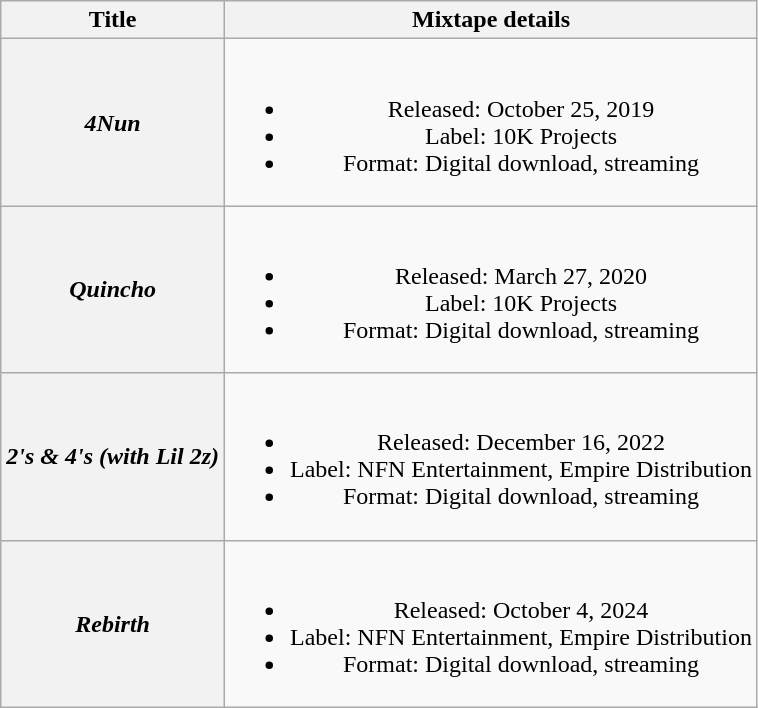<table class="wikitable plainrowheaders" style="text-align:center">
<tr>
<th>Title</th>
<th>Mixtape details</th>
</tr>
<tr>
<th scope="row"><em>4Nun</em></th>
<td><br><ul><li>Released: October 25, 2019</li><li>Label: 10K Projects</li><li>Format: Digital download, streaming</li></ul></td>
</tr>
<tr>
<th scope="row"><em>Quincho</em></th>
<td><br><ul><li>Released: March 27, 2020</li><li>Label: 10K Projects</li><li>Format: Digital download, streaming</li></ul></td>
</tr>
<tr>
<th scope="row"><em>2's & 4's (with Lil 2z)</em></th>
<td><br><ul><li>Released: December 16, 2022</li><li>Label: NFN Entertainment, Empire Distribution</li><li>Format: Digital download, streaming</li></ul></td>
</tr>
<tr>
<th scope="row"><em>Rebirth</em></th>
<td><br><ul><li>Released: October 4, 2024</li><li>Label: NFN Entertainment, Empire Distribution</li><li>Format: Digital download, streaming</li></ul></td>
</tr>
</table>
